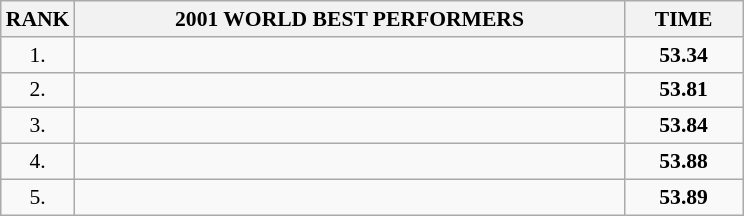<table class="wikitable" style="border-collapse: collapse; font-size: 90%;">
<tr>
<th>RANK</th>
<th align="center" style="width: 25em">2001 WORLD BEST PERFORMERS</th>
<th align="center" style="width: 5em">TIME</th>
</tr>
<tr>
<td align="center">1.</td>
<td></td>
<td align="center"><strong>53.34</strong></td>
</tr>
<tr>
<td align="center">2.</td>
<td></td>
<td align="center"><strong>53.81</strong></td>
</tr>
<tr>
<td align="center">3.</td>
<td></td>
<td align="center"><strong>53.84</strong></td>
</tr>
<tr>
<td align="center">4.</td>
<td></td>
<td align="center"><strong>53.88</strong></td>
</tr>
<tr>
<td align="center">5.</td>
<td></td>
<td align="center"><strong>53.89</strong></td>
</tr>
</table>
